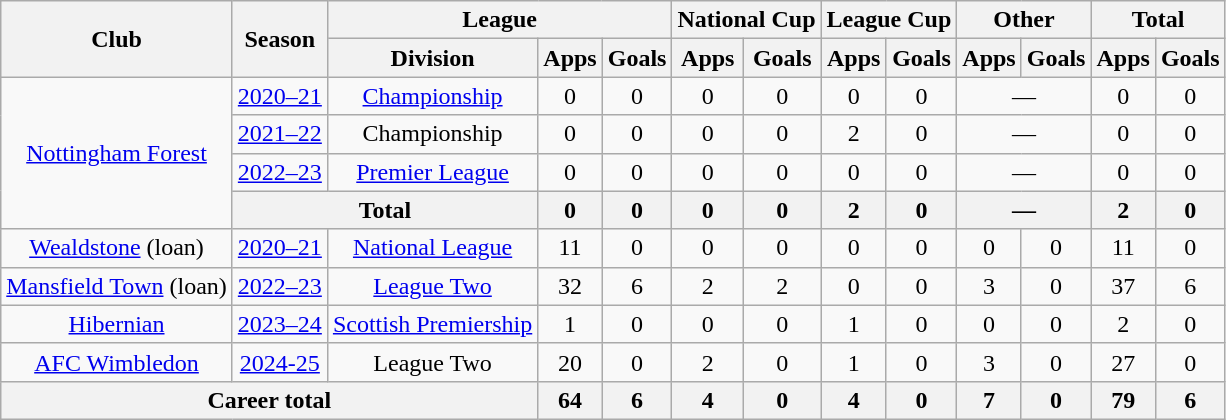<table class="wikitable" style="text-align: center;">
<tr>
<th rowspan="2">Club</th>
<th rowspan="2">Season</th>
<th colspan="3">League</th>
<th colspan="2">National Cup</th>
<th colspan="2">League Cup</th>
<th colspan="2">Other</th>
<th colspan="2">Total</th>
</tr>
<tr>
<th>Division</th>
<th>Apps</th>
<th>Goals</th>
<th>Apps</th>
<th>Goals</th>
<th>Apps</th>
<th>Goals</th>
<th>Apps</th>
<th>Goals</th>
<th>Apps</th>
<th>Goals</th>
</tr>
<tr>
<td rowspan="4"><a href='#'>Nottingham Forest</a></td>
<td><a href='#'>2020–21</a></td>
<td><a href='#'>Championship</a></td>
<td>0</td>
<td>0</td>
<td>0</td>
<td>0</td>
<td>0</td>
<td>0</td>
<td colspan="2">—</td>
<td>0</td>
<td>0</td>
</tr>
<tr>
<td><a href='#'>2021–22</a></td>
<td>Championship</td>
<td>0</td>
<td>0</td>
<td>0</td>
<td>0</td>
<td>2</td>
<td>0</td>
<td colspan="2">—</td>
<td>0</td>
<td>0</td>
</tr>
<tr>
<td><a href='#'>2022–23</a></td>
<td><a href='#'>Premier League</a></td>
<td>0</td>
<td>0</td>
<td>0</td>
<td>0</td>
<td>0</td>
<td>0</td>
<td colspan="2">—</td>
<td>0</td>
<td>0</td>
</tr>
<tr>
<th colspan=2>Total</th>
<th>0</th>
<th>0</th>
<th>0</th>
<th>0</th>
<th>2</th>
<th>0</th>
<th colspan="2">—</th>
<th>2</th>
<th>0</th>
</tr>
<tr>
<td><a href='#'>Wealdstone</a> (loan)</td>
<td><a href='#'>2020–21</a></td>
<td><a href='#'>National League</a></td>
<td>11</td>
<td>0</td>
<td>0</td>
<td>0</td>
<td>0</td>
<td>0</td>
<td>0</td>
<td>0</td>
<td>11</td>
<td>0</td>
</tr>
<tr>
<td><a href='#'>Mansfield Town</a> (loan)</td>
<td><a href='#'>2022–23</a></td>
<td><a href='#'>League Two</a></td>
<td>32</td>
<td>6</td>
<td>2</td>
<td>2</td>
<td>0</td>
<td>0</td>
<td>3</td>
<td>0</td>
<td>37</td>
<td>6</td>
</tr>
<tr>
<td><a href='#'>Hibernian</a></td>
<td><a href='#'>2023–24</a></td>
<td><a href='#'>Scottish Premiership</a></td>
<td>1</td>
<td>0</td>
<td>0</td>
<td>0</td>
<td>1</td>
<td>0</td>
<td>0</td>
<td>0</td>
<td>2</td>
<td>0</td>
</tr>
<tr>
<td><a href='#'>AFC Wimbledon</a></td>
<td><a href='#'>2024-25</a></td>
<td>League Two</td>
<td>20</td>
<td>0</td>
<td>2</td>
<td>0</td>
<td>1</td>
<td>0</td>
<td>3</td>
<td>0</td>
<td>27</td>
<td>0</td>
</tr>
<tr>
<th colspan="3">Career total</th>
<th>64</th>
<th>6</th>
<th>4</th>
<th>0</th>
<th>4</th>
<th>0</th>
<th>7</th>
<th>0</th>
<th>79</th>
<th>6</th>
</tr>
</table>
